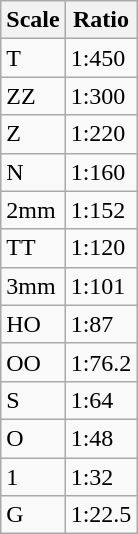<table class="wikitable">
<tr>
<th>Scale</th>
<th>Ratio</th>
</tr>
<tr>
<td>T</td>
<td>1:450</td>
</tr>
<tr>
<td>ZZ</td>
<td>1:300</td>
</tr>
<tr>
<td>Z</td>
<td>1:220</td>
</tr>
<tr>
<td>N</td>
<td>1:160</td>
</tr>
<tr>
<td>2mm</td>
<td>1:152</td>
</tr>
<tr>
<td>TT</td>
<td>1:120</td>
</tr>
<tr>
<td>3mm</td>
<td>1:101</td>
</tr>
<tr>
<td>HO</td>
<td>1:87</td>
</tr>
<tr>
<td>OO</td>
<td>1:76.2</td>
</tr>
<tr>
<td>S</td>
<td>1:64</td>
</tr>
<tr>
<td>O</td>
<td>1:48</td>
</tr>
<tr>
<td>1</td>
<td>1:32</td>
</tr>
<tr>
<td>G</td>
<td>1:22.5</td>
</tr>
</table>
